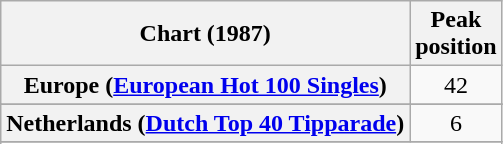<table class="wikitable sortable plainrowheaders" style="text-align:center">
<tr>
<th>Chart (1987)</th>
<th>Peak<br>position</th>
</tr>
<tr>
<th scope="row">Europe (<a href='#'>European Hot 100 Singles</a>)</th>
<td>42</td>
</tr>
<tr>
</tr>
<tr>
<th scope="row">Netherlands (<a href='#'>Dutch Top 40 Tipparade</a>)</th>
<td>6</td>
</tr>
<tr>
</tr>
<tr>
</tr>
<tr>
</tr>
</table>
